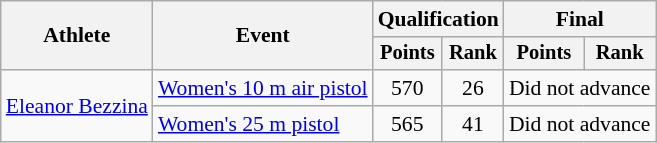<table class="wikitable" style="font-size:90%">
<tr>
<th rowspan="2">Athlete</th>
<th rowspan="2">Event</th>
<th colspan=2>Qualification</th>
<th colspan=2>Final</th>
</tr>
<tr style="font-size:95%">
<th>Points</th>
<th>Rank</th>
<th>Points</th>
<th>Rank</th>
</tr>
<tr align=center>
<td align=left rowspan=2><a href='#'>Eleanor Bezzina</a></td>
<td align=left><a href='#'>Women's 10 m air pistol</a></td>
<td>570</td>
<td>26</td>
<td colspan=2>Did not advance</td>
</tr>
<tr align=center>
<td align=left><a href='#'>Women's 25 m pistol</a></td>
<td>565</td>
<td>41</td>
<td colspan=2>Did not advance</td>
</tr>
</table>
